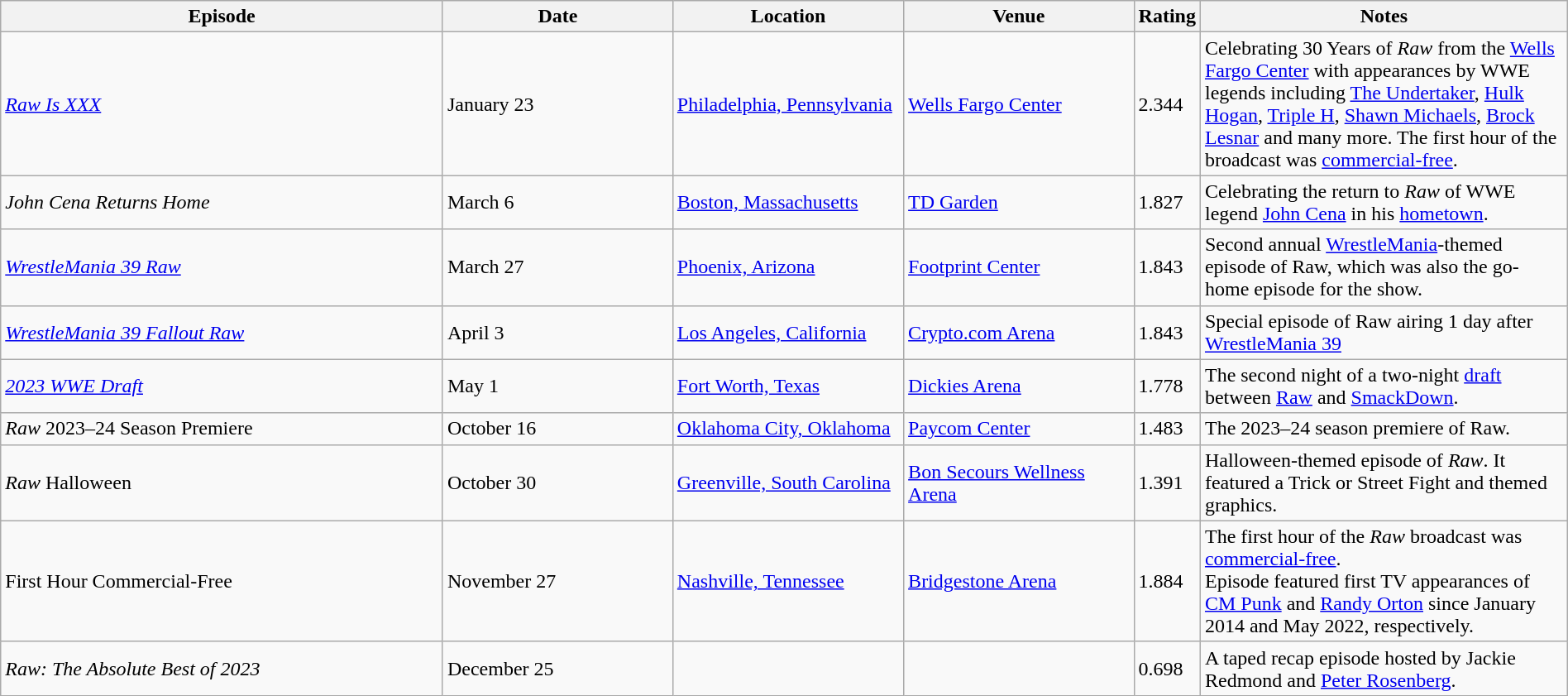<table class="wikitable plainrowheaders sortable" style="width:100%;">
<tr>
<th style="width:29%;">Episode</th>
<th style="width:15%;">Date</th>
<th style="width:15%;">Location</th>
<th style="width:15%;">Venue</th>
<th style="width:2%;">Rating</th>
<th style="width:99%;">Notes</th>
</tr>
<tr>
<td><em><a href='#'>Raw Is XXX</a></em></td>
<td>January 23</td>
<td><a href='#'>Philadelphia, Pennsylvania</a></td>
<td><a href='#'>Wells Fargo Center</a></td>
<td>2.344</td>
<td>Celebrating 30 Years of <em>Raw</em> from the <a href='#'>Wells Fargo Center</a> with appearances by WWE legends including <a href='#'>The Undertaker</a>, <a href='#'>Hulk Hogan</a>, <a href='#'>Triple H</a>, <a href='#'>Shawn Michaels</a>, <a href='#'>Brock Lesnar</a> and many more. The first hour of the broadcast was <a href='#'>commercial-free</a>.</td>
</tr>
<tr>
<td><em>John Cena Returns Home</em></td>
<td>March 6</td>
<td><a href='#'>Boston, Massachusetts</a></td>
<td><a href='#'>TD Garden</a></td>
<td>1.827</td>
<td>Celebrating the return to <em>Raw</em> of WWE legend <a href='#'>John Cena</a> in his <a href='#'>hometown</a>.</td>
</tr>
<tr>
<td><em><a href='#'>WrestleMania 39 Raw</a></em></td>
<td>March 27</td>
<td><a href='#'>Phoenix, Arizona</a></td>
<td><a href='#'>Footprint Center</a></td>
<td>1.843</td>
<td>Second annual <a href='#'>WrestleMania</a>-themed episode of Raw, which was also the go-home episode for the show.</td>
</tr>
<tr>
<td><em><a href='#'>WrestleMania 39 Fallout Raw</a></em></td>
<td>April 3</td>
<td><a href='#'>Los Angeles, California</a></td>
<td><a href='#'>Crypto.com Arena</a></td>
<td>1.843</td>
<td>Special episode of Raw airing 1 day after <a href='#'>WrestleMania 39</a></td>
</tr>
<tr>
<td><em><a href='#'>2023 WWE Draft</a></em></td>
<td>May 1</td>
<td><a href='#'>Fort Worth, Texas</a></td>
<td><a href='#'>Dickies Arena</a></td>
<td>1.778</td>
<td>The second night of a two-night <a href='#'>draft</a> between <a href='#'>Raw</a> and <a href='#'>SmackDown</a>.</td>
</tr>
<tr>
<td><em>Raw</em> 2023–24 Season Premiere</td>
<td>October 16</td>
<td><a href='#'>Oklahoma City, Oklahoma</a></td>
<td><a href='#'>Paycom Center</a></td>
<td>1.483</td>
<td>The 2023–24 season premiere of Raw.</td>
</tr>
<tr>
<td><em>Raw</em> Halloween</td>
<td>October 30</td>
<td><a href='#'>Greenville, South Carolina</a></td>
<td><a href='#'>Bon Secours Wellness Arena</a></td>
<td>1.391</td>
<td>Halloween-themed episode of <em>Raw</em>. It featured a Trick or Street Fight and themed graphics.</td>
</tr>
<tr>
<td>First Hour Commercial-Free</td>
<td>November 27</td>
<td><a href='#'>Nashville, Tennessee</a></td>
<td><a href='#'>Bridgestone Arena</a></td>
<td>1.884</td>
<td>The first hour of the <em>Raw</em> broadcast was <a href='#'>commercial-free</a>.<br>Episode featured first TV appearances of <a href='#'>CM Punk</a> and <a href='#'>Randy Orton</a> since January 2014 and May 2022, respectively.</td>
</tr>
<tr>
<td><em>Raw: The Absolute Best of 2023</em></td>
<td>December 25</td>
<td></td>
<td></td>
<td>0.698</td>
<td>A taped recap episode hosted by Jackie Redmond and <a href='#'>Peter Rosenberg</a>.</td>
</tr>
</table>
